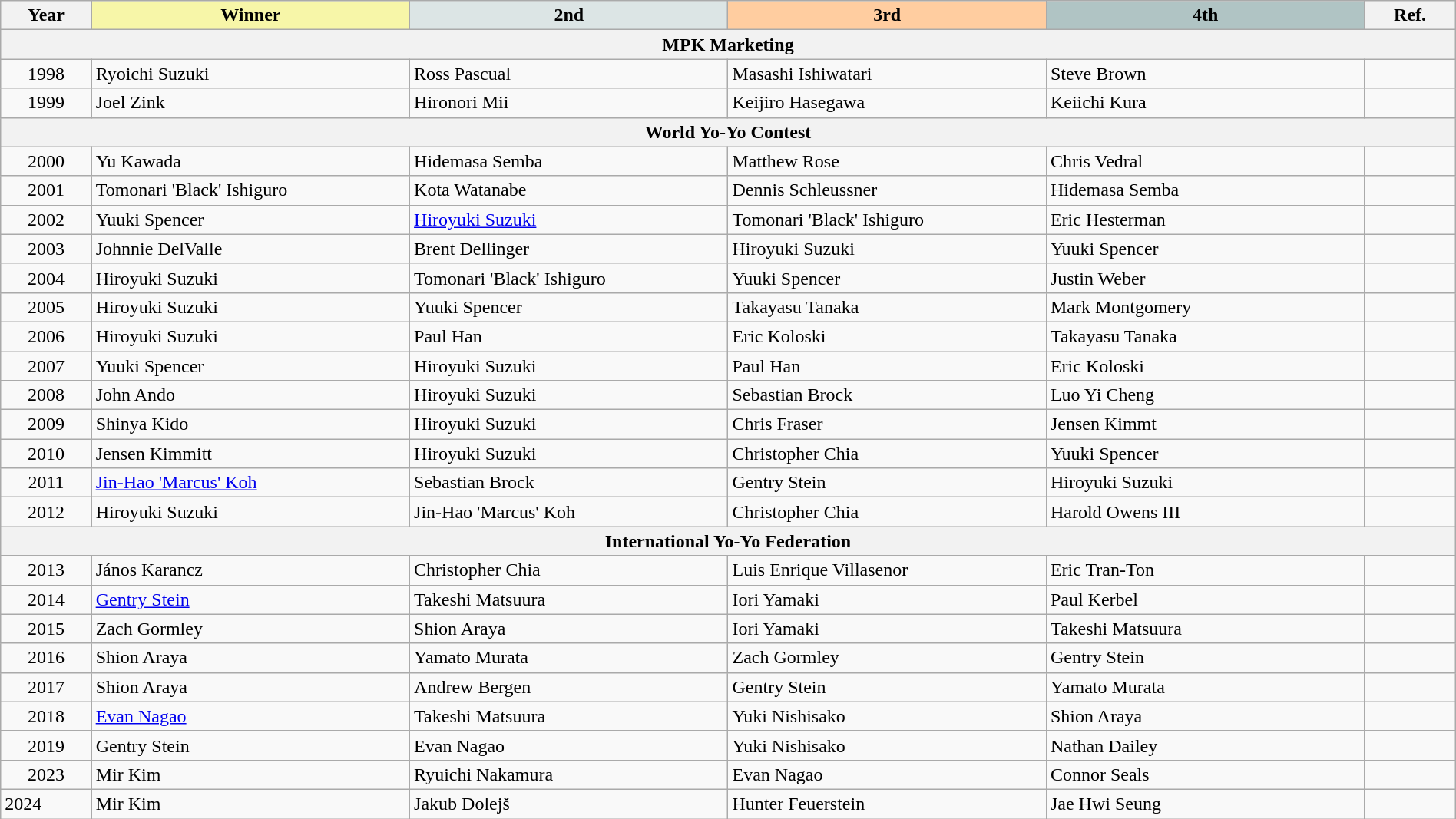<table class="wikitable" width=100%>
<tr>
<th width=6%>Year</th>
<th style="background-color: #F7F6A8;" width=21%>Winner</th>
<th style="background-color: #DCE5E5;" width=21%>2nd</th>
<th style="background-color: #FFCDA0;" width=21%>3rd</th>
<th style="background-color: #B0C4C4;" width=21%>4th</th>
<th width=6%>Ref.</th>
</tr>
<tr>
<th colspan="6">MPK Marketing</th>
</tr>
<tr>
<td align=center>1998</td>
<td> Ryoichi Suzuki</td>
<td> Ross Pascual</td>
<td> Masashi Ishiwatari</td>
<td> Steve Brown</td>
<td></td>
</tr>
<tr>
<td align=center>1999</td>
<td> Joel Zink</td>
<td> Hironori Mii</td>
<td> Keijiro Hasegawa</td>
<td> Keiichi Kura</td>
<td></td>
</tr>
<tr>
<th colspan="6">World Yo-Yo Contest</th>
</tr>
<tr>
<td align=center>2000</td>
<td> Yu Kawada</td>
<td> Hidemasa Semba</td>
<td> Matthew Rose</td>
<td> Chris Vedral</td>
<td></td>
</tr>
<tr>
<td align=center>2001</td>
<td>  Tomonari 'Black' Ishiguro</td>
<td> Kota Watanabe</td>
<td> Dennis Schleussner</td>
<td> Hidemasa Semba</td>
<td></td>
</tr>
<tr>
<td align=center>2002</td>
<td> Yuuki Spencer</td>
<td> <a href='#'>Hiroyuki Suzuki</a></td>
<td>  Tomonari 'Black' Ishiguro</td>
<td> Eric Hesterman</td>
<td></td>
</tr>
<tr>
<td align=center>2003</td>
<td> Johnnie DelValle</td>
<td> Brent Dellinger</td>
<td> Hiroyuki Suzuki</td>
<td> Yuuki Spencer</td>
<td></td>
</tr>
<tr>
<td align=center>2004</td>
<td> Hiroyuki Suzuki</td>
<td>  Tomonari 'Black' Ishiguro</td>
<td> Yuuki Spencer</td>
<td> Justin Weber</td>
<td></td>
</tr>
<tr>
<td align=center>2005</td>
<td> Hiroyuki Suzuki</td>
<td> Yuuki Spencer</td>
<td> Takayasu Tanaka</td>
<td> Mark Montgomery</td>
<td></td>
</tr>
<tr>
<td align=center>2006</td>
<td> Hiroyuki Suzuki</td>
<td> Paul Han</td>
<td> Eric Koloski</td>
<td> Takayasu Tanaka</td>
<td></td>
</tr>
<tr>
<td align=center>2007</td>
<td> Yuuki Spencer</td>
<td> Hiroyuki Suzuki</td>
<td> Paul Han</td>
<td> Eric Koloski</td>
<td></td>
</tr>
<tr>
<td align=center>2008</td>
<td> John Ando</td>
<td> Hiroyuki Suzuki</td>
<td> Sebastian Brock</td>
<td> Luo Yi Cheng</td>
<td></td>
</tr>
<tr>
<td align=center>2009</td>
<td> Shinya Kido</td>
<td> Hiroyuki Suzuki</td>
<td> Chris Fraser</td>
<td>Jensen Kimmt</td>
<td></td>
</tr>
<tr>
<td align=center>2010</td>
<td> Jensen Kimmitt</td>
<td> Hiroyuki Suzuki</td>
<td> Christopher Chia</td>
<td> Yuuki Spencer</td>
<td></td>
</tr>
<tr>
<td align=center>2011</td>
<td> <a href='#'>Jin-Hao 'Marcus' Koh</a></td>
<td> Sebastian Brock</td>
<td> Gentry Stein</td>
<td> Hiroyuki Suzuki</td>
<td></td>
</tr>
<tr>
<td align=center>2012</td>
<td> Hiroyuki Suzuki</td>
<td> Jin-Hao 'Marcus' Koh</td>
<td> Christopher Chia</td>
<td> Harold Owens III</td>
<td></td>
</tr>
<tr>
<th colspan="6">International Yo-Yo Federation</th>
</tr>
<tr>
<td align=center>2013</td>
<td> János Karancz</td>
<td> Christopher Chia</td>
<td> Luis Enrique Villasenor</td>
<td> Eric Tran-Ton</td>
<td></td>
</tr>
<tr>
<td align=center>2014</td>
<td> <a href='#'>Gentry Stein</a></td>
<td> Takeshi Matsuura</td>
<td> Iori Yamaki</td>
<td> Paul Kerbel</td>
<td></td>
</tr>
<tr>
<td align=center>2015</td>
<td> Zach Gormley</td>
<td> Shion Araya</td>
<td> Iori Yamaki</td>
<td> Takeshi Matsuura</td>
<td></td>
</tr>
<tr>
<td align=center>2016</td>
<td> Shion Araya</td>
<td> Yamato Murata</td>
<td> Zach Gormley</td>
<td> Gentry Stein</td>
<td></td>
</tr>
<tr>
<td align=center>2017</td>
<td> Shion Araya</td>
<td> Andrew Bergen</td>
<td> Gentry Stein</td>
<td> Yamato Murata</td>
<td></td>
</tr>
<tr>
<td align=center>2018</td>
<td> <a href='#'>Evan Nagao</a></td>
<td> Takeshi Matsuura</td>
<td> Yuki Nishisako</td>
<td> Shion Araya</td>
<td></td>
</tr>
<tr>
<td align=center>2019</td>
<td> Gentry Stein</td>
<td> Evan Nagao</td>
<td> Yuki Nishisako</td>
<td> Nathan Dailey</td>
<td></td>
</tr>
<tr>
<td align="center">2023</td>
<td> Mir Kim</td>
<td> Ryuichi Nakamura</td>
<td> Evan Nagao</td>
<td> Connor Seals</td>
<td></td>
</tr>
<tr>
<td>2024</td>
<td> Mir Kim</td>
<td> Jakub Dolejš</td>
<td> Hunter Feuerstein</td>
<td> Jae Hwi Seung</td>
<td></td>
</tr>
</table>
